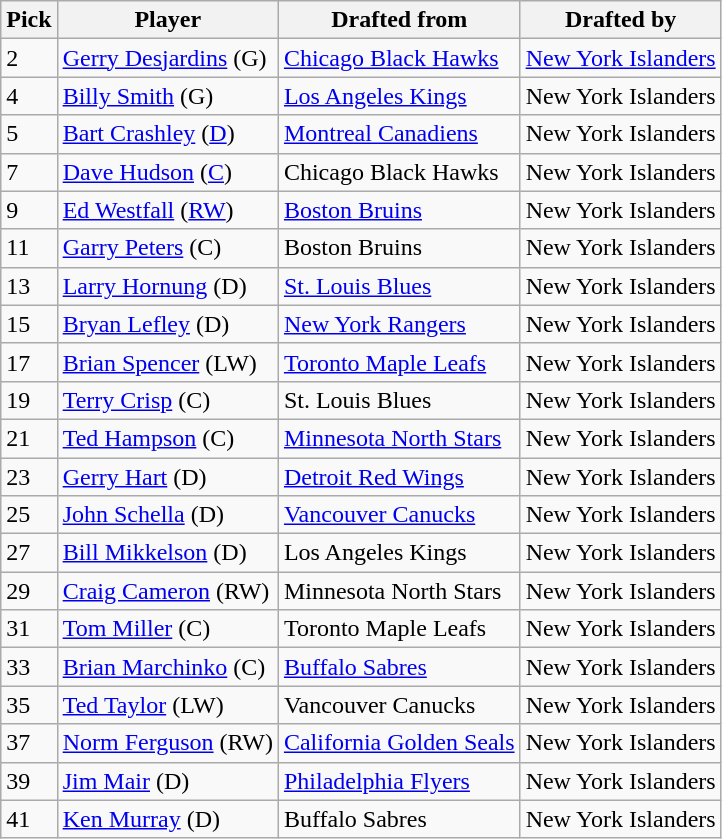<table class="wikitable">
<tr>
<th>Pick</th>
<th>Player</th>
<th>Drafted from</th>
<th>Drafted by</th>
</tr>
<tr>
<td>2</td>
<td><a href='#'>Gerry Desjardins</a> (G)</td>
<td><a href='#'>Chicago Black Hawks</a></td>
<td><a href='#'>New York Islanders</a></td>
</tr>
<tr>
<td>4</td>
<td><a href='#'>Billy Smith</a> (G)</td>
<td><a href='#'>Los Angeles Kings</a></td>
<td>New York Islanders</td>
</tr>
<tr>
<td>5</td>
<td><a href='#'>Bart Crashley</a> (<a href='#'>D</a>)</td>
<td><a href='#'>Montreal Canadiens</a></td>
<td>New York Islanders</td>
</tr>
<tr>
<td>7</td>
<td><a href='#'>Dave Hudson</a> (<a href='#'>C</a>)</td>
<td>Chicago Black Hawks</td>
<td>New York Islanders</td>
</tr>
<tr>
<td>9</td>
<td><a href='#'>Ed Westfall</a> (<a href='#'>RW</a>)</td>
<td><a href='#'>Boston Bruins</a></td>
<td>New York Islanders</td>
</tr>
<tr>
<td>11</td>
<td><a href='#'>Garry Peters</a> (C)</td>
<td>Boston Bruins</td>
<td>New York Islanders</td>
</tr>
<tr>
<td>13</td>
<td><a href='#'>Larry Hornung</a> (D)</td>
<td><a href='#'>St. Louis Blues</a></td>
<td>New York Islanders</td>
</tr>
<tr>
<td>15</td>
<td><a href='#'>Bryan Lefley</a> (D)</td>
<td><a href='#'>New York Rangers</a></td>
<td>New York Islanders</td>
</tr>
<tr>
<td>17</td>
<td><a href='#'>Brian Spencer</a> (LW)</td>
<td><a href='#'>Toronto Maple Leafs</a></td>
<td>New York Islanders</td>
</tr>
<tr>
<td>19</td>
<td><a href='#'>Terry Crisp</a> (C)</td>
<td>St. Louis Blues</td>
<td>New York Islanders</td>
</tr>
<tr>
<td>21</td>
<td><a href='#'>Ted Hampson</a> (C)</td>
<td><a href='#'>Minnesota North Stars</a></td>
<td>New York Islanders</td>
</tr>
<tr>
<td>23</td>
<td><a href='#'>Gerry Hart</a> (D)</td>
<td><a href='#'>Detroit Red Wings</a></td>
<td>New York Islanders</td>
</tr>
<tr>
<td>25</td>
<td><a href='#'>John Schella</a> (D)</td>
<td><a href='#'>Vancouver Canucks</a></td>
<td>New York Islanders</td>
</tr>
<tr>
<td>27</td>
<td><a href='#'>Bill Mikkelson</a> (D)</td>
<td>Los Angeles Kings</td>
<td>New York Islanders</td>
</tr>
<tr>
<td>29</td>
<td><a href='#'>Craig Cameron</a> (RW)</td>
<td>Minnesota North Stars</td>
<td>New York Islanders</td>
</tr>
<tr>
<td>31</td>
<td><a href='#'>Tom Miller</a> (C)</td>
<td>Toronto Maple Leafs</td>
<td>New York Islanders</td>
</tr>
<tr>
<td>33</td>
<td><a href='#'>Brian Marchinko</a> (C)</td>
<td><a href='#'>Buffalo Sabres</a></td>
<td>New York Islanders</td>
</tr>
<tr>
<td>35</td>
<td><a href='#'>Ted Taylor</a> (LW)</td>
<td>Vancouver Canucks</td>
<td>New York Islanders</td>
</tr>
<tr>
<td>37</td>
<td><a href='#'>Norm Ferguson</a> (RW)</td>
<td><a href='#'>California Golden Seals</a></td>
<td>New York Islanders</td>
</tr>
<tr>
<td>39</td>
<td><a href='#'>Jim Mair</a> (D)</td>
<td><a href='#'>Philadelphia Flyers</a></td>
<td>New York Islanders</td>
</tr>
<tr>
<td>41</td>
<td><a href='#'>Ken Murray</a> (D)</td>
<td>Buffalo Sabres</td>
<td>New York Islanders</td>
</tr>
</table>
